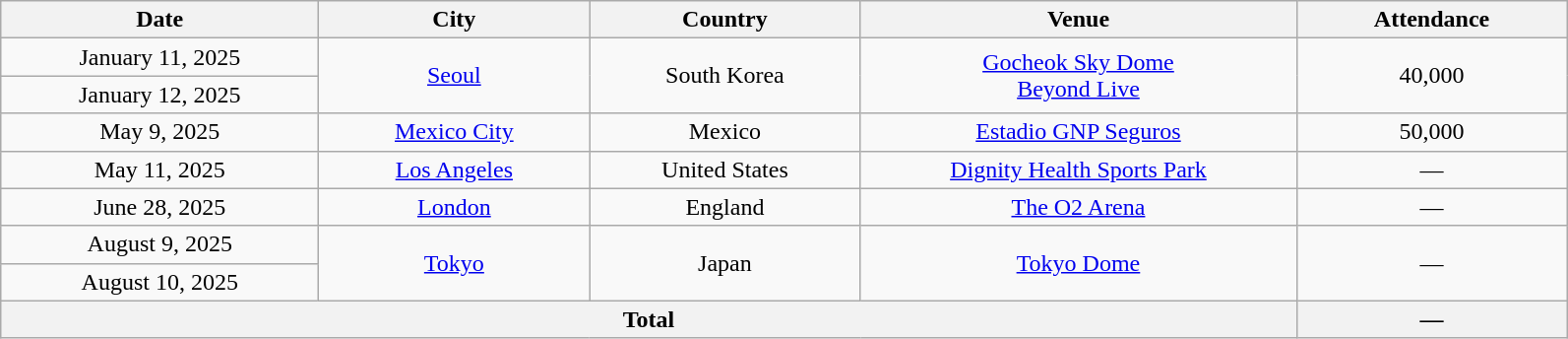<table class="wikitable" style="text-align:center;">
<tr>
<th scope="col" style="width:13em;">Date</th>
<th scope="col" style="width:11em;">City</th>
<th scope="col" style="width:11em;">Country</th>
<th scope="col" style="width:18em;">Venue</th>
<th scope="col" style="width:11em;">Attendance</th>
</tr>
<tr>
<td>January 11, 2025</td>
<td rowspan="2"><a href='#'>Seoul</a></td>
<td rowspan="2">South Korea</td>
<td rowspan="2"><a href='#'>Gocheok Sky Dome</a><br><a href='#'>Beyond Live</a></td>
<td rowspan="2">40,000</td>
</tr>
<tr>
<td>January 12, 2025</td>
</tr>
<tr>
<td>May 9, 2025</td>
<td><a href='#'>Mexico City</a></td>
<td>Mexico</td>
<td><a href='#'>Estadio GNP Seguros</a></td>
<td>50,000</td>
</tr>
<tr>
<td>May 11, 2025</td>
<td><a href='#'>Los Angeles</a></td>
<td>United States</td>
<td><a href='#'>Dignity Health Sports Park</a></td>
<td>—</td>
</tr>
<tr>
<td>June 28, 2025</td>
<td><a href='#'>London</a></td>
<td>England</td>
<td><a href='#'>The O2 Arena</a></td>
<td>—</td>
</tr>
<tr>
<td>August 9, 2025</td>
<td rowspan="2"><a href='#'>Tokyo</a></td>
<td rowspan="2">Japan</td>
<td rowspan="2"><a href='#'>Tokyo Dome</a></td>
<td rowspan="2">—</td>
</tr>
<tr>
<td>August 10, 2025</td>
</tr>
<tr>
<th colspan="4">Total</th>
<th>—</th>
</tr>
</table>
